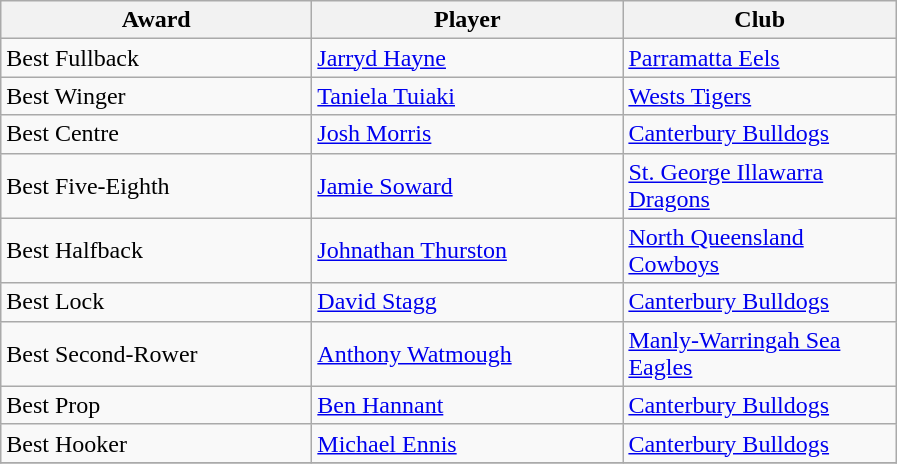<table class="wikitable">
<tr>
<th width=200>Award</th>
<th width=200 abbr="Player">Player</th>
<th width=175 abbr="Club">Club</th>
</tr>
<tr>
<td>Best Fullback</td>
<td><a href='#'>Jarryd Hayne</a></td>
<td><a href='#'>Parramatta Eels</a></td>
</tr>
<tr>
<td>Best Winger</td>
<td><a href='#'>Taniela Tuiaki</a></td>
<td><a href='#'>Wests Tigers</a></td>
</tr>
<tr>
<td>Best Centre</td>
<td><a href='#'>Josh Morris</a></td>
<td><a href='#'>Canterbury Bulldogs</a></td>
</tr>
<tr>
<td>Best Five-Eighth</td>
<td><a href='#'>Jamie Soward</a></td>
<td><a href='#'>St. George Illawarra Dragons</a></td>
</tr>
<tr>
<td>Best Halfback</td>
<td><a href='#'>Johnathan Thurston</a></td>
<td><a href='#'>North Queensland Cowboys</a></td>
</tr>
<tr>
<td>Best Lock</td>
<td><a href='#'>David Stagg</a></td>
<td><a href='#'>Canterbury Bulldogs</a></td>
</tr>
<tr>
<td>Best Second-Rower</td>
<td><a href='#'>Anthony Watmough</a></td>
<td><a href='#'>Manly-Warringah Sea Eagles</a></td>
</tr>
<tr>
<td>Best Prop</td>
<td><a href='#'>Ben Hannant</a></td>
<td><a href='#'>Canterbury Bulldogs</a></td>
</tr>
<tr>
<td>Best Hooker</td>
<td><a href='#'>Michael Ennis</a></td>
<td><a href='#'>Canterbury Bulldogs</a></td>
</tr>
<tr>
</tr>
</table>
